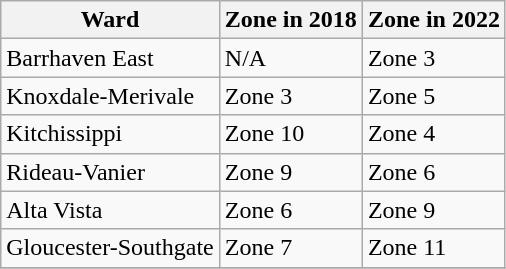<table class="wikitable">
<tr>
<th>Ward</th>
<th>Zone in 2018</th>
<th>Zone in 2022</th>
</tr>
<tr>
<td>Barrhaven East</td>
<td>N/A</td>
<td>Zone 3</td>
</tr>
<tr>
<td>Knoxdale-Merivale</td>
<td>Zone 3</td>
<td>Zone 5</td>
</tr>
<tr>
<td>Kitchissippi</td>
<td>Zone 10</td>
<td>Zone 4</td>
</tr>
<tr>
<td>Rideau-Vanier</td>
<td>Zone 9</td>
<td>Zone 6</td>
</tr>
<tr>
<td>Alta Vista</td>
<td>Zone 6</td>
<td>Zone 9</td>
</tr>
<tr>
<td>Gloucester-Southgate</td>
<td>Zone 7</td>
<td>Zone 11</td>
</tr>
<tr>
</tr>
</table>
